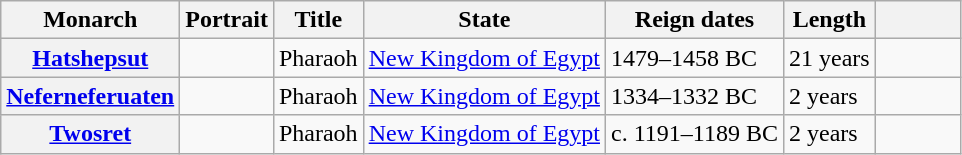<table class="wikitable">
<tr>
<th>Monarch</th>
<th>Portrait</th>
<th>Title</th>
<th>State</th>
<th>Reign dates</th>
<th>Length</th>
<th class="unsortable" width="50px"></th>
</tr>
<tr>
<th><a href='#'>Hatshepsut</a></th>
<td></td>
<td>Pharaoh</td>
<td><a href='#'>New Kingdom of Egypt</a></td>
<td> 1479–1458 BC</td>
<td> 21 years</td>
<td></td>
</tr>
<tr>
<th><a href='#'>Neferneferuaten</a></th>
<td></td>
<td>Pharaoh</td>
<td><a href='#'>New Kingdom of Egypt</a></td>
<td> 1334–1332 BC</td>
<td> 2 years</td>
<td></td>
</tr>
<tr>
<th><a href='#'>Twosret</a></th>
<td></td>
<td>Pharaoh</td>
<td><a href='#'>New Kingdom of Egypt</a></td>
<td>c. 1191–1189 BC</td>
<td>2 years</td>
<td></td>
</tr>
</table>
